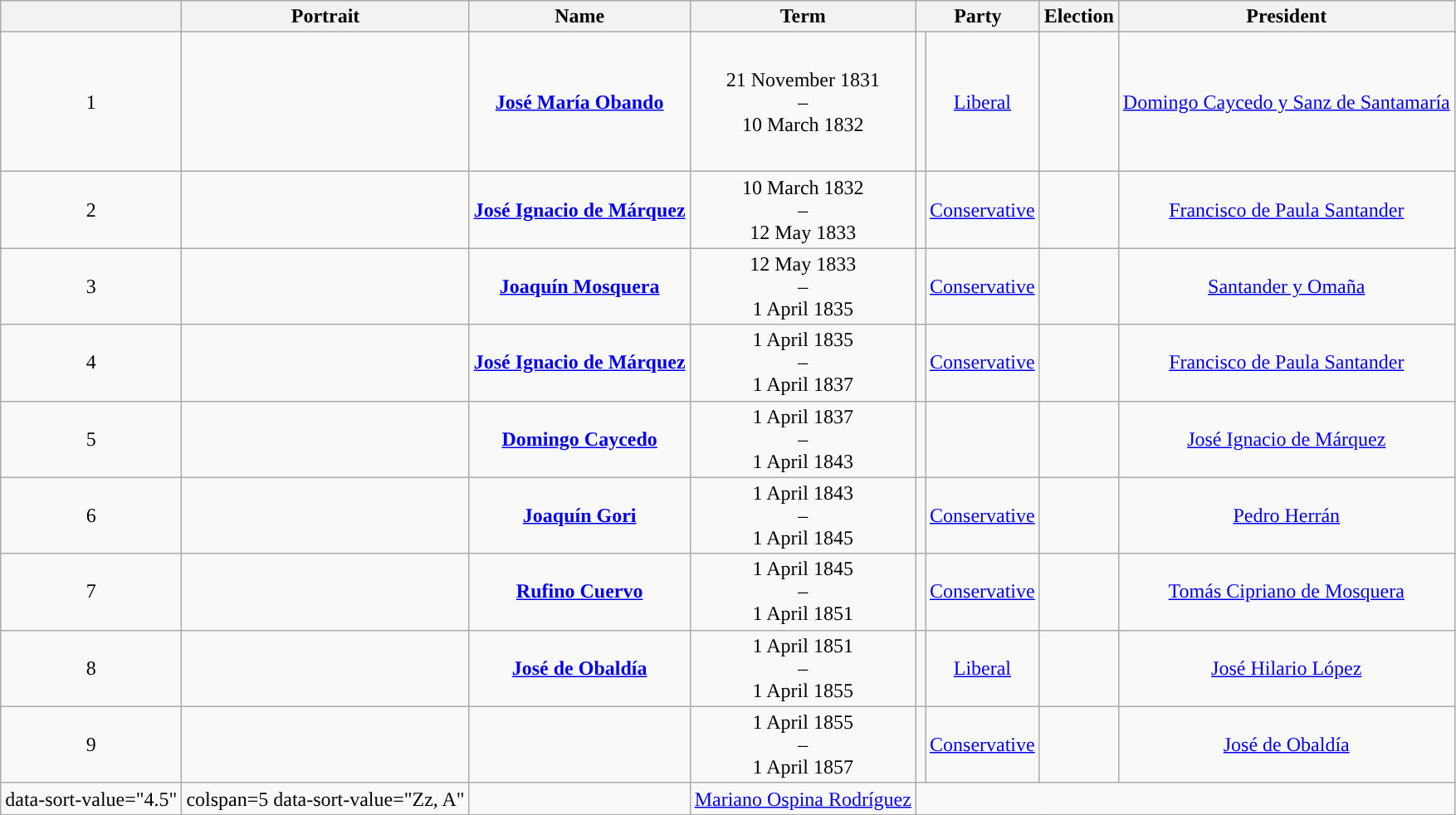<table class="wikitable sortable" style="text-align:center">
<tr>
<th scope="col"></th>
<th scope="col" class="unsortable">Portrait</th>
<th scope="col">Name<br></th>
<th scope="col" class="unsortable">Term</th>
<th scope="col" colspan=2>Party</th>
<th scope="col" class="unsortable">Election</th>
<th scope="col">President</th>
</tr>
<tr style="height:7em;">
<td>1</td>
<td></td>
<td data-sort-value="Obando, José María"><strong><a href='#'>José María Obando</a></strong><br></td>
<td>21 November 1831<br>–<br>10 March 1832</td>
<td style="background:"></td>
<td><a href='#'>Liberal</a></td>
<td></td>
<td><a href='#'>Domingo Caycedo y Sanz de Santamaría</a></td>
</tr>
<tr>
<td>2</td>
<td></td>
<td data-sort-value="de Márquez, José Ignacio"><strong><a href='#'>José Ignacio de Márquez</a></strong></td>
<td>10 March 1832<br>–<br>12 May 1833</td>
<td style="background:"></td>
<td><a href='#'>Conservative</a></td>
<td></td>
<td><a href='#'>Francisco de Paula Santander</a></td>
</tr>
<tr>
<td>3</td>
<td></td>
<td data-sort-value="de Márquez, José Ignacio"><strong><a href='#'>Joaquín Mosquera</a></strong></td>
<td>12 May 1833<br>–<br>1 April 1835</td>
<td style="background:"></td>
<td><a href='#'>Conservative</a></td>
<td></td>
<td><a href='#'>Santander y Omaña</a></td>
</tr>
<tr>
<td>4</td>
<td></td>
<td data-sort-value="de Márquez, José Ignacio"><strong><a href='#'>José Ignacio de Márquez</a></strong></td>
<td>1 April 1835<br>–<br>1 April 1837</td>
<td style="background:"></td>
<td><a href='#'>Conservative</a></td>
<td></td>
<td><a href='#'>Francisco de Paula Santander</a></td>
</tr>
<tr>
<td>5</td>
<td></td>
<td data-sort-value="de Márquez, José Ignacio"><strong><a href='#'>Domingo Caycedo</a></strong></td>
<td>1 April 1837<br>–<br>1 April 1843</td>
<td></td>
<td></td>
<td></td>
<td><a href='#'>José Ignacio de Márquez</a></td>
</tr>
<tr>
<td>6</td>
<td></td>
<td data-sort-value="de Márquez, José Ignacio"><strong><a href='#'>Joaquín Gori</a></strong></td>
<td>1 April 1843<br>–<br>1 April 1845</td>
<td style="background:"></td>
<td><a href='#'>Conservative</a></td>
<td></td>
<td><a href='#'>Pedro Herrán</a></td>
</tr>
<tr>
<td>7</td>
<td></td>
<td data-sort-value="de Márquez, José Ignacio"><strong><a href='#'>Rufino Cuervo</a></strong></td>
<td>1 April 1845<br>–<br>1 April 1851</td>
<td style="background:"></td>
<td><a href='#'>Conservative</a></td>
<td></td>
<td><a href='#'>Tomás Cipriano de Mosquera</a></td>
</tr>
<tr>
<td>8</td>
<td></td>
<td data-sort-value="de Márquez, José Ignacio"><strong><a href='#'>José de Obaldía</a></strong></td>
<td>1 April 1851<br>–<br>1 April 1855</td>
<td style="background:"></td>
<td><a href='#'>Liberal</a></td>
<td></td>
<td><a href='#'>José Hilario López</a></td>
</tr>
<tr>
<td>9</td>
<td></td>
<td></td>
<td>1 April 1855<br>–<br>1 April 1857</td>
<td style="background:"></td>
<td><a href='#'>Conservative</a></td>
<td></td>
<td><a href='#'>José de Obaldía</a></td>
</tr>
<tr>
<td>data-sort-value="4.5" </td>
<td>colspan=5 data-sort-value="Zz, A" </td>
<td></td>
<td><a href='#'>Mariano Ospina Rodríguez</a></td>
</tr>
</table>
